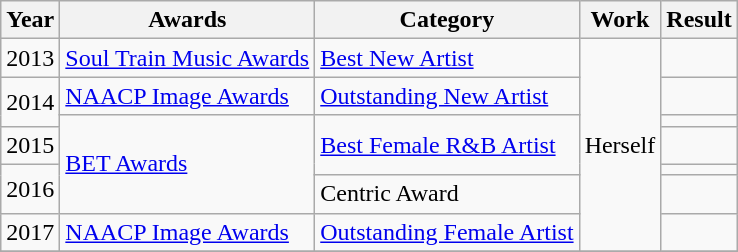<table class="wikitable sortable">
<tr>
<th>Year</th>
<th>Awards</th>
<th>Category</th>
<th>Work</th>
<th>Result</th>
</tr>
<tr>
<td>2013</td>
<td><a href='#'>Soul Train Music Awards</a></td>
<td><a href='#'>Best New Artist</a></td>
<td rowspan="7">Herself</td>
<td></td>
</tr>
<tr>
<td rowspan="2">2014</td>
<td><a href='#'>NAACP Image Awards</a></td>
<td><a href='#'>Outstanding New Artist</a></td>
<td></td>
</tr>
<tr>
<td rowspan="4"><a href='#'>BET Awards</a></td>
<td rowspan="3"><a href='#'>Best Female R&B Artist</a></td>
<td></td>
</tr>
<tr>
<td>2015</td>
<td></td>
</tr>
<tr>
<td rowspan="2">2016</td>
<td></td>
</tr>
<tr>
<td>Centric Award</td>
<td></td>
</tr>
<tr>
<td>2017</td>
<td><a href='#'>NAACP Image Awards</a></td>
<td><a href='#'>Outstanding Female Artist</a></td>
<td></td>
</tr>
<tr>
</tr>
</table>
